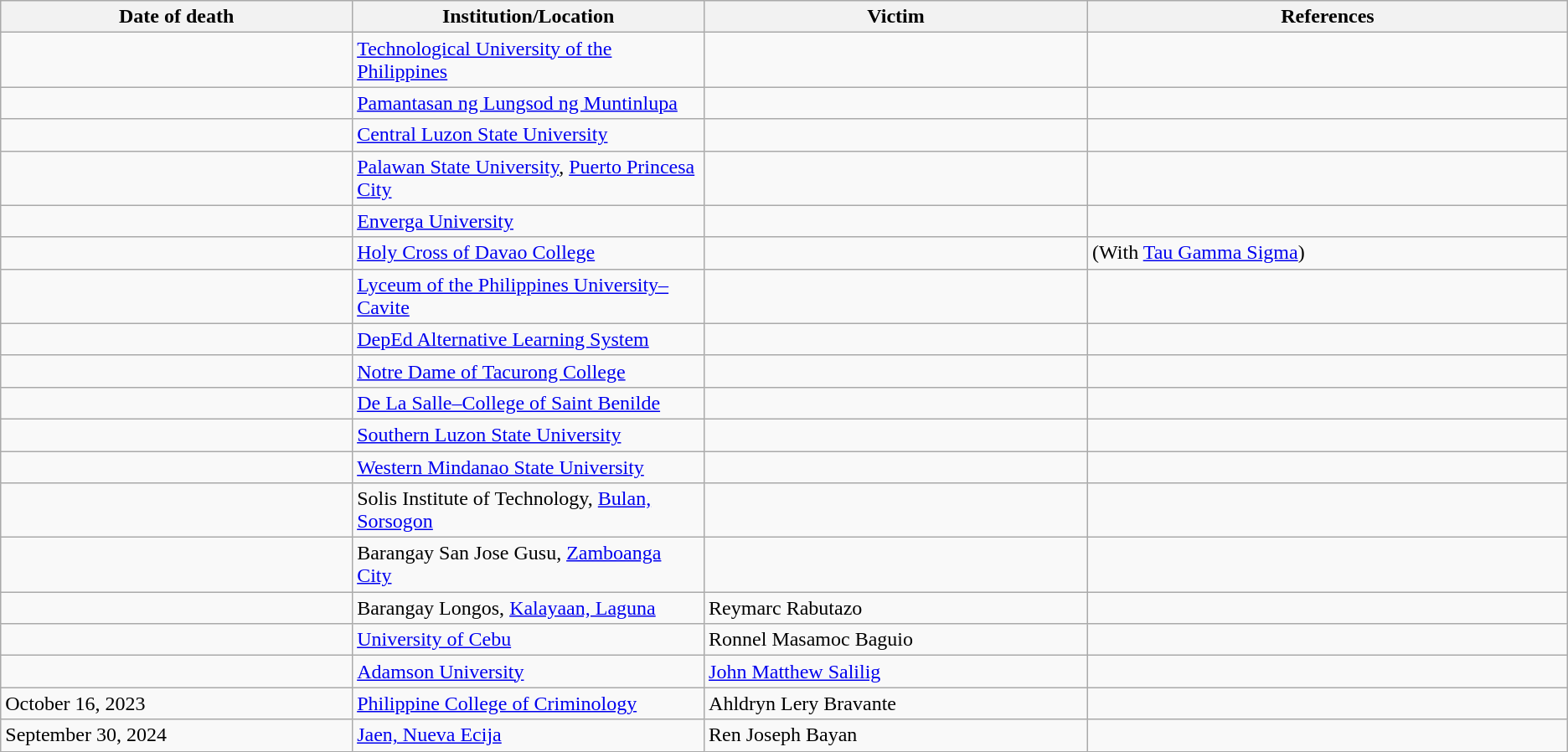<table class="wikitable sortable">
<tr>
<th width="22%">Date of death</th>
<th width="22%">Institution/Location</th>
<th width="24%">Victim</th>
<th class="unsortable" width="30%">References</th>
</tr>
<tr>
<td></td>
<td><a href='#'>Technological University of the Philippines</a></td>
<td></td>
<td></td>
</tr>
<tr>
<td></td>
<td><a href='#'>Pamantasan ng Lungsod ng Muntinlupa</a></td>
<td></td>
<td></td>
</tr>
<tr>
<td></td>
<td><a href='#'>Central Luzon State University</a></td>
<td></td>
<td></td>
</tr>
<tr>
<td></td>
<td><a href='#'>Palawan State University</a>, <a href='#'>Puerto Princesa City</a></td>
<td></td>
<td></td>
</tr>
<tr>
<td></td>
<td><a href='#'>Enverga University</a></td>
<td></td>
<td></td>
</tr>
<tr>
<td></td>
<td><a href='#'>Holy Cross of Davao College</a></td>
<td></td>
<td> (With <a href='#'>Tau Gamma Sigma</a>)</td>
</tr>
<tr>
<td></td>
<td><a href='#'>Lyceum of the Philippines University–Cavite</a></td>
<td></td>
<td></td>
</tr>
<tr>
<td></td>
<td><a href='#'>DepEd Alternative Learning System</a></td>
<td></td>
<td></td>
</tr>
<tr>
<td></td>
<td><a href='#'>Notre Dame of Tacurong College</a></td>
<td></td>
<td></td>
</tr>
<tr>
<td></td>
<td><a href='#'>De La Salle–College of Saint Benilde</a></td>
<td></td>
<td></td>
</tr>
<tr>
<td></td>
<td><a href='#'>Southern Luzon State University</a></td>
<td></td>
<td></td>
</tr>
<tr>
<td></td>
<td><a href='#'>Western Mindanao State University</a></td>
<td></td>
<td></td>
</tr>
<tr>
<td></td>
<td>Solis Institute of Technology, <a href='#'>Bulan, Sorsogon</a></td>
<td></td>
<td></td>
</tr>
<tr>
<td></td>
<td>Barangay San Jose Gusu, <a href='#'>Zamboanga City</a></td>
<td></td>
<td></td>
</tr>
<tr>
<td></td>
<td>Barangay Longos, <a href='#'>Kalayaan, Laguna</a></td>
<td>Reymarc Rabutazo</td>
<td></td>
</tr>
<tr>
<td></td>
<td><a href='#'>University of Cebu</a></td>
<td>Ronnel Masamoc Baguio</td>
<td></td>
</tr>
<tr>
<td></td>
<td><a href='#'>Adamson University</a></td>
<td><a href='#'>John Matthew Salilig</a></td>
<td></td>
</tr>
<tr>
<td>October 16, 2023</td>
<td><a href='#'>Philippine College of Criminology</a></td>
<td>Ahldryn Lery Bravante</td>
<td></td>
</tr>
<tr>
<td>September 30, 2024</td>
<td><a href='#'>Jaen, Nueva Ecija</a></td>
<td>Ren Joseph Bayan</td>
<td></td>
</tr>
</table>
